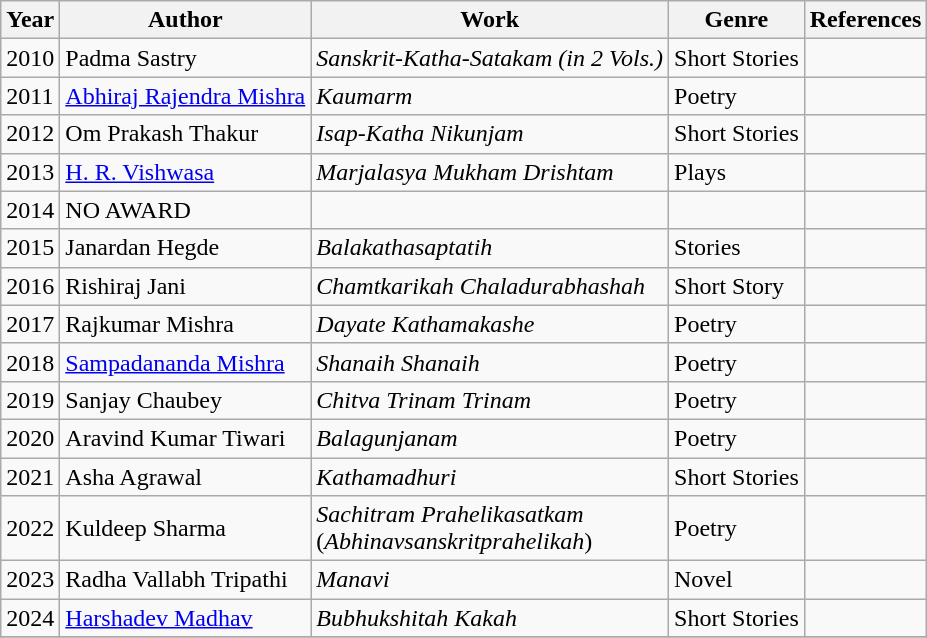<table class="wikitable sortable">
<tr>
<th>Year</th>
<th>Author</th>
<th>Work</th>
<th>Genre</th>
<th class="unsortable">References</th>
</tr>
<tr>
<td>2010</td>
<td>Padma Sastry</td>
<td><em>Sanskrit-Katha-Satakam (in 2 Vols.)</em></td>
<td>Short Stories</td>
<td></td>
</tr>
<tr>
<td>2011</td>
<td><a href='#'>Abhiraj Rajendra Mishra</a></td>
<td><em>Kaumarm</em></td>
<td>Poetry</td>
<td></td>
</tr>
<tr>
<td>2012</td>
<td>Om Prakash Thakur</td>
<td><em>Isap-Katha Nikunjam</em></td>
<td>Short Stories</td>
<td></td>
</tr>
<tr>
<td>2013</td>
<td><a href='#'>H. R. Vishwasa</a></td>
<td><em>Marjalasya Mukham Drishtam</em></td>
<td>Plays</td>
<td></td>
</tr>
<tr>
<td>2014</td>
<td>NO AWARD</td>
<td></td>
<td></td>
<td></td>
</tr>
<tr>
<td>2015</td>
<td>Janardan Hegde</td>
<td><em>Balakathasaptatih</em></td>
<td>Stories</td>
<td></td>
</tr>
<tr>
<td>2016</td>
<td>Rishiraj Jani</td>
<td><em>Chamtkarikah Chaladurabhashah</em></td>
<td>Short Story</td>
<td></td>
</tr>
<tr>
<td>2017</td>
<td>Rajkumar Mishra</td>
<td><em>Dayate Kathamakashe</em></td>
<td>Poetry</td>
<td></td>
</tr>
<tr>
<td>2018</td>
<td><a href='#'>Sampadananda Mishra</a></td>
<td><em>Shanaih Shanaih</em></td>
<td>Poetry</td>
<td></td>
</tr>
<tr>
<td>2019</td>
<td>Sanjay Chaubey</td>
<td><em>Chitva Trinam Trinam</em></td>
<td>Poetry</td>
<td></td>
</tr>
<tr>
<td>2020</td>
<td>Aravind Kumar Tiwari</td>
<td><em>Balagunjanam</em></td>
<td>Poetry</td>
<td></td>
</tr>
<tr>
<td>2021</td>
<td>Asha Agrawal</td>
<td><em>Kathamadhuri</em></td>
<td>Short Stories</td>
<td></td>
</tr>
<tr>
<td>2022</td>
<td>Kuldeep Sharma</td>
<td><em>Sachitram Prahelikasatkam</em> <br> (<em>Abhinavsanskritprahelikah</em>)</td>
<td>Poetry</td>
<td></td>
</tr>
<tr>
<td>2023</td>
<td>Radha Vallabh Tripathi</td>
<td><em>Manavi</em></td>
<td>Novel</td>
<td></td>
</tr>
<tr>
<td>2024</td>
<td><a href='#'>Harshadev Madhav</a></td>
<td><em>Bubhukshitah Kakah</em></td>
<td>Short Stories</td>
<td></td>
</tr>
<tr>
</tr>
</table>
